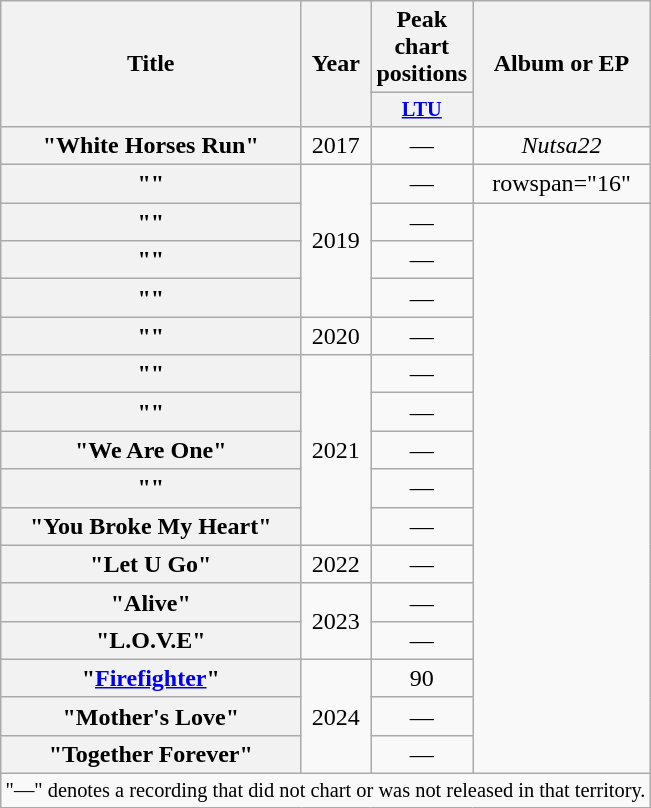<table class="wikitable plainrowheaders" style="text-align:center">
<tr>
<th scope="col" rowspan="2">Title</th>
<th scope="col" rowspan="2">Year</th>
<th scope="col" colspan="1">Peak chart positions</th>
<th scope="col" rowspan="2">Album or EP</th>
</tr>
<tr>
<th scope="col" style="width:3em;font-size:85%;"><a href='#'>LTU</a><br></th>
</tr>
<tr>
<th scope="row">"White Horses Run"</th>
<td>2017</td>
<td>—</td>
<td><em>Nutsa22</em></td>
</tr>
<tr>
<th scope="row">""</th>
<td rowspan="4">2019</td>
<td>—</td>
<td>rowspan="16" </td>
</tr>
<tr>
<th scope="row">""</th>
<td>—</td>
</tr>
<tr>
<th scope="row">""</th>
<td>—</td>
</tr>
<tr>
<th scope="row">""</th>
<td>—</td>
</tr>
<tr>
<th scope="row">""</th>
<td>2020</td>
<td>—</td>
</tr>
<tr>
<th scope="row">""</th>
<td rowspan="5">2021</td>
<td>—</td>
</tr>
<tr>
<th scope="row">""</th>
<td>—</td>
</tr>
<tr>
<th scope="row">"We Are One"</th>
<td>—</td>
</tr>
<tr>
<th scope="row">""</th>
<td>—</td>
</tr>
<tr>
<th scope="row">"You Broke My Heart"</th>
<td>—</td>
</tr>
<tr>
<th scope="row">"Let U Go"</th>
<td>2022</td>
<td>—</td>
</tr>
<tr>
<th scope="row">"Alive"</th>
<td rowspan="2">2023</td>
<td>—</td>
</tr>
<tr>
<th scope="row">"L.O.V.E"</th>
<td>—</td>
</tr>
<tr>
<th scope="row">"<a href='#'>Firefighter</a>"</th>
<td rowspan="3">2024</td>
<td>90</td>
</tr>
<tr>
<th scope="row">"Mother's Love"</th>
<td>—</td>
</tr>
<tr>
<th scope="row">"Together Forever"</th>
<td>—</td>
</tr>
<tr>
<td colspan="5" style="font-size:85%">"—" denotes a recording that did not chart or was not released in that territory.</td>
</tr>
</table>
